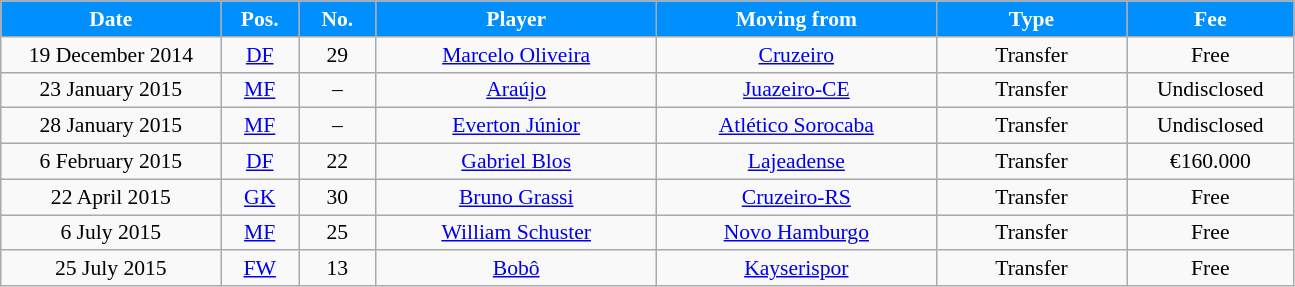<table class="wikitable" style="text-align: center; font-size:90%">
<tr>
<th style="background:#008FFF; color:white;" width="140">Date</th>
<th style="background:#008FFF; color:white;" width="45">Pos.</th>
<th style="background:#008FFF; color:white;" width="45">No.</th>
<th style="background:#008FFF; color:white;" width="180">Player</th>
<th style="background:#008FFF; color:white;" width="180">Moving from</th>
<th style="background:#008FFF; color:white;" width="120">Type</th>
<th style="background:#008FFF; color:white;" width="105">Fee</th>
</tr>
<tr>
<td style="text-align:center;">19 December 2014</td>
<td style="text-align:center;"><a href='#'>DF</a></td>
<td style="text-align:center;">29</td>
<td style="text-align:center;"> <a href='#'>Marcelo Oliveira</a></td>
<td style="text-align:center;"> <a href='#'>Cruzeiro</a></td>
<td style="text-align:center;">Transfer</td>
<td style="text-align:center;">Free</td>
</tr>
<tr>
<td style="text-align:center;">23 January 2015</td>
<td style="text-align:center;"><a href='#'>MF</a></td>
<td style="text-align:center;">–</td>
<td style="text-align:center;"> <a href='#'>Araújo</a></td>
<td style="text-align:center;"> <a href='#'>Juazeiro-CE</a></td>
<td style="text-align:center;">Transfer</td>
<td style="text-align:center;">Undisclosed</td>
</tr>
<tr>
<td style="text-align:center;">28 January 2015</td>
<td style="text-align:center;"><a href='#'>MF</a></td>
<td style="text-align:center;">–</td>
<td style="text-align:center;"> <a href='#'>Everton Júnior</a></td>
<td style="text-align:center;"> <a href='#'>Atlético Sorocaba</a></td>
<td style="text-align:center;">Transfer</td>
<td style="text-align:center;">Undisclosed</td>
</tr>
<tr>
<td style="text-align:center;">6 February 2015</td>
<td style="text-align:center;"><a href='#'>DF</a></td>
<td style="text-align:center;">22</td>
<td style="text-align:center;"> <a href='#'>Gabriel Blos</a></td>
<td style="text-align:center;"> <a href='#'>Lajeadense</a></td>
<td style="text-align:center;">Transfer</td>
<td style="text-align:center;">€160.000</td>
</tr>
<tr>
<td style="text-align:center;">22 April 2015</td>
<td style="text-align:center;"><a href='#'>GK</a></td>
<td style="text-align:center;">30</td>
<td style="text-align:center;"> <a href='#'>Bruno Grassi</a></td>
<td style="text-align:center;"> <a href='#'>Cruzeiro-RS</a></td>
<td style="text-align:center;">Transfer</td>
<td style="text-align:center;">Free</td>
</tr>
<tr>
<td style="text-align:center;">6 July 2015</td>
<td style="text-align:center;"><a href='#'>MF</a></td>
<td style="text-align:center;">25</td>
<td style="text-align:center;"> <a href='#'>William Schuster</a></td>
<td style="text-align:center;"> <a href='#'>Novo Hamburgo</a></td>
<td style="text-align:center;">Transfer</td>
<td style="text-align:center;">Free</td>
</tr>
<tr>
<td style="text-align:center;">25 July 2015</td>
<td style="text-align:center;"><a href='#'>FW</a></td>
<td style="text-align:center;">13</td>
<td style="text-align:center;"> <a href='#'>Bobô</a></td>
<td style="text-align:center;"> <a href='#'>Kayserispor</a></td>
<td style="text-align:center;">Transfer</td>
<td style="text-align:center;">Free</td>
</tr>
</table>
